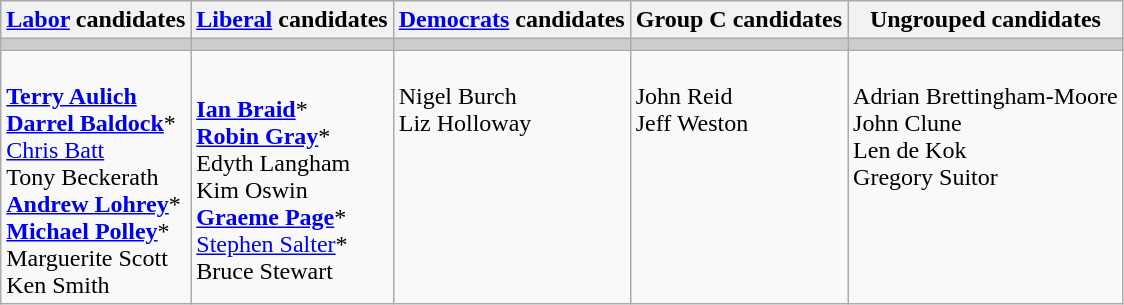<table class="wikitable">
<tr>
<th><a href='#'>Labor</a> candidates</th>
<th><a href='#'>Liberal</a> candidates</th>
<th><a href='#'>Democrats</a> candidates</th>
<th>Group C candidates</th>
<th>Ungrouped candidates</th>
</tr>
<tr bgcolor="#cccccc">
<td></td>
<td></td>
<td></td>
<td></td>
<td></td>
</tr>
<tr>
<td><br><strong><a href='#'>Terry Aulich</a></strong><br>
<strong><a href='#'>Darrel Baldock</a></strong>*<br>
<a href='#'>Chris Batt</a><br>
Tony Beckerath<br>
<strong><a href='#'>Andrew Lohrey</a></strong>*<br>
<strong><a href='#'>Michael Polley</a></strong>*<br>
Marguerite Scott<br>
Ken Smith</td>
<td><br><strong><a href='#'>Ian Braid</a></strong>*<br>
<strong><a href='#'>Robin Gray</a></strong>*<br>
Edyth Langham<br>
Kim Oswin<br>
<strong><a href='#'>Graeme Page</a></strong>*<br>
<a href='#'>Stephen Salter</a>*<br>
Bruce Stewart</td>
<td valign=top><br>Nigel Burch<br>
Liz Holloway</td>
<td valign=top><br>John Reid<br>
Jeff Weston</td>
<td valign=top><br>Adrian Brettingham-Moore<br>
John Clune<br>
Len de Kok<br>
Gregory Suitor</td>
</tr>
</table>
